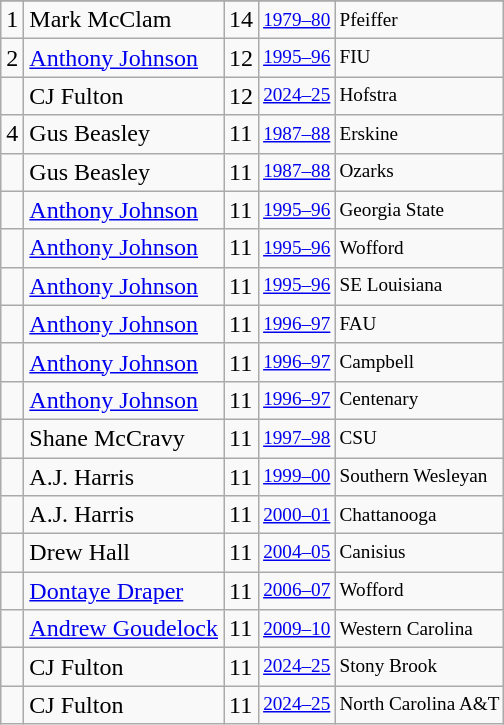<table class="wikitable">
<tr>
</tr>
<tr>
<td>1</td>
<td>Mark McClam</td>
<td>14</td>
<td style="font-size:80%;"><a href='#'>1979–80</a></td>
<td style="font-size:80%;">Pfeiffer</td>
</tr>
<tr>
<td>2</td>
<td><a href='#'>Anthony Johnson</a></td>
<td>12</td>
<td style="font-size:80%;"><a href='#'>1995–96</a></td>
<td style="font-size:80%;">FIU</td>
</tr>
<tr>
<td></td>
<td>CJ Fulton</td>
<td>12</td>
<td style="font-size:80%;"><a href='#'>2024–25</a></td>
<td style="font-size:80%;">Hofstra</td>
</tr>
<tr>
<td>4</td>
<td>Gus Beasley</td>
<td>11</td>
<td style="font-size:80%;"><a href='#'>1987–88</a></td>
<td style="font-size:80%;">Erskine</td>
</tr>
<tr>
<td></td>
<td>Gus Beasley</td>
<td>11</td>
<td style="font-size:80%;"><a href='#'>1987–88</a></td>
<td style="font-size:80%;">Ozarks</td>
</tr>
<tr>
<td></td>
<td><a href='#'>Anthony Johnson</a></td>
<td>11</td>
<td style="font-size:80%;"><a href='#'>1995–96</a></td>
<td style="font-size:80%;">Georgia State</td>
</tr>
<tr>
<td></td>
<td><a href='#'>Anthony Johnson</a></td>
<td>11</td>
<td style="font-size:80%;"><a href='#'>1995–96</a></td>
<td style="font-size:80%;">Wofford</td>
</tr>
<tr>
<td></td>
<td><a href='#'>Anthony Johnson</a></td>
<td>11</td>
<td style="font-size:80%;"><a href='#'>1995–96</a></td>
<td style="font-size:80%;">SE Louisiana</td>
</tr>
<tr>
<td></td>
<td><a href='#'>Anthony Johnson</a></td>
<td>11</td>
<td style="font-size:80%;"><a href='#'>1996–97</a></td>
<td style="font-size:80%;">FAU</td>
</tr>
<tr>
<td></td>
<td><a href='#'>Anthony Johnson</a></td>
<td>11</td>
<td style="font-size:80%;"><a href='#'>1996–97</a></td>
<td style="font-size:80%;">Campbell</td>
</tr>
<tr>
<td></td>
<td><a href='#'>Anthony Johnson</a></td>
<td>11</td>
<td style="font-size:80%;"><a href='#'>1996–97</a></td>
<td style="font-size:80%;">Centenary</td>
</tr>
<tr>
<td></td>
<td>Shane McCravy</td>
<td>11</td>
<td style="font-size:80%;"><a href='#'>1997–98</a></td>
<td style="font-size:80%;">CSU</td>
</tr>
<tr>
<td></td>
<td>A.J. Harris</td>
<td>11</td>
<td style="font-size:80%;"><a href='#'>1999–00</a></td>
<td style="font-size:80%;">Southern Wesleyan</td>
</tr>
<tr>
<td></td>
<td>A.J. Harris</td>
<td>11</td>
<td style="font-size:80%;"><a href='#'>2000–01</a></td>
<td style="font-size:80%;">Chattanooga</td>
</tr>
<tr>
<td></td>
<td>Drew Hall</td>
<td>11</td>
<td style="font-size:80%;"><a href='#'>2004–05</a></td>
<td style="font-size:80%;">Canisius</td>
</tr>
<tr>
<td></td>
<td><a href='#'>Dontaye Draper</a></td>
<td>11</td>
<td style="font-size:80%;"><a href='#'>2006–07</a></td>
<td style="font-size:80%;">Wofford</td>
</tr>
<tr>
<td></td>
<td><a href='#'>Andrew Goudelock</a></td>
<td>11</td>
<td style="font-size:80%;"><a href='#'>2009–10</a></td>
<td style="font-size:80%;">Western Carolina</td>
</tr>
<tr>
<td></td>
<td>CJ Fulton</td>
<td>11</td>
<td style="font-size:80%;"><a href='#'>2024–25</a></td>
<td style="font-size:80%;">Stony Brook</td>
</tr>
<tr>
<td></td>
<td>CJ Fulton</td>
<td>11</td>
<td style="font-size:80%;"><a href='#'>2024–25</a></td>
<td style="font-size:80%;">North Carolina A&T</td>
</tr>
</table>
